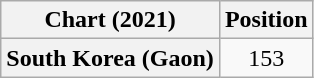<table class="wikitable plainrowheaders" style="text-align:center">
<tr>
<th scope="col">Chart (2021)</th>
<th scope="col">Position</th>
</tr>
<tr>
<th scope="row">South Korea (Gaon)</th>
<td>153</td>
</tr>
</table>
